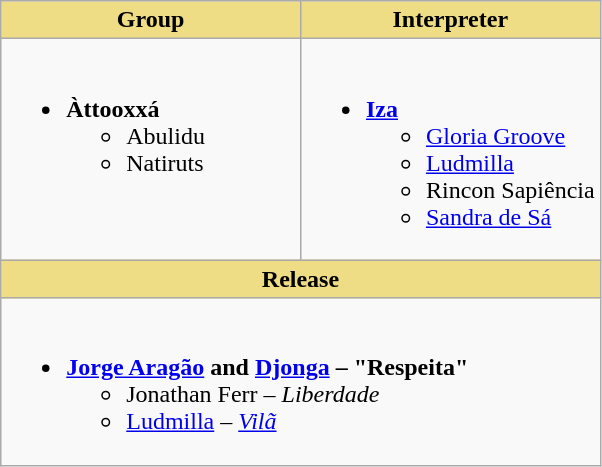<table class="wikitable" style="width=">
<tr>
<th scope="col" style="background:#EEDD85; width:50%">Group</th>
<th scope="col" style="background:#EEDD85; width:50%">Interpreter</th>
</tr>
<tr>
<td style="vertical-align:top"><br><ul><li><strong>Àttooxxá</strong><ul><li>Abulidu</li><li>Natiruts</li></ul></li></ul></td>
<td style="vertical-align:top"><br><ul><li><strong><a href='#'>Iza</a></strong><ul><li><a href='#'>Gloria Groove</a></li><li><a href='#'>Ludmilla</a></li><li>Rincon Sapiência</li><li><a href='#'>Sandra de Sá</a></li></ul></li></ul></td>
</tr>
<tr>
<th colspan="2" scope="col" style="background:#EEDD85; width:50%">Release</th>
</tr>
<tr>
<td colspan="2" style="vertical-align:top"><br><ul><li><strong><a href='#'>Jorge Aragão</a> and <a href='#'>Djonga</a> – "Respeita"</strong><ul><li>Jonathan Ferr – <em>Liberdade</em></li><li><a href='#'>Ludmilla</a> – <em><a href='#'>Vilã</a></em></li></ul></li></ul></td>
</tr>
</table>
